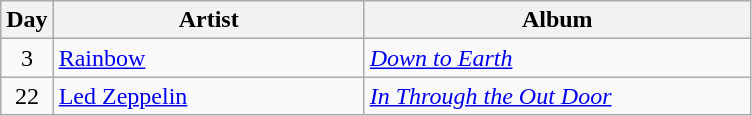<table class="wikitable" border="1">
<tr>
<th>Day</th>
<th width="200">Artist</th>
<th width="250">Album</th>
</tr>
<tr>
<td style="text-align:center;" rowspan="1">3</td>
<td><a href='#'>Rainbow</a></td>
<td><em><a href='#'>Down to Earth</a></em></td>
</tr>
<tr>
<td style="text-align:center;" rowspan="1">22</td>
<td><a href='#'>Led Zeppelin</a></td>
<td><em><a href='#'>In Through the Out Door</a></em></td>
</tr>
</table>
